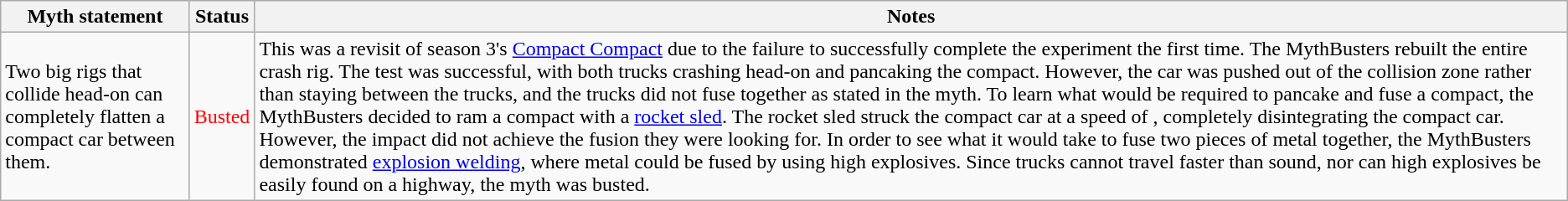<table class="wikitable plainrowheaders">
<tr>
<th>Myth statement</th>
<th>Status</th>
<th>Notes</th>
</tr>
<tr>
<td>Two big rigs that collide head-on can completely flatten a compact car between them.</td>
<td style="color:red">Busted</td>
<td>This was a revisit of season 3's <a href='#'>Compact Compact</a> due to the failure to successfully complete the experiment the first time. The MythBusters rebuilt the entire crash rig. The test was successful, with both trucks crashing head-on and pancaking the compact. However, the car was pushed out of the collision zone rather than staying between the trucks, and the trucks did not fuse together as stated in the myth. To learn what would be required to pancake and fuse a compact, the MythBusters decided to ram a compact with a <a href='#'>rocket sled</a>. The rocket sled struck the compact car at a speed of , completely disintegrating the compact car. However, the impact did not achieve the fusion they were looking for. In order to see what it would take to fuse two pieces of metal together, the MythBusters demonstrated <a href='#'>explosion welding</a>, where metal could be fused by using high explosives. Since trucks cannot travel faster than sound, nor can high explosives be easily found on a highway, the myth was busted.</td>
</tr>
</table>
